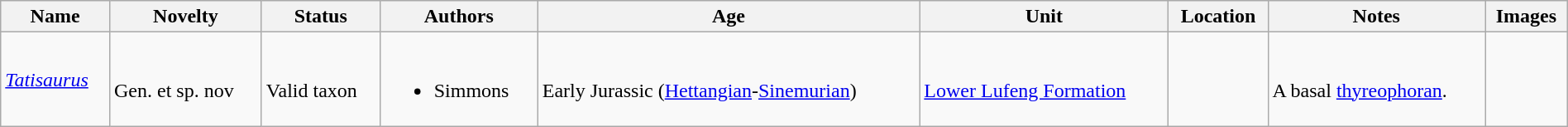<table class="wikitable sortable" align="center" width="100%">
<tr>
<th>Name</th>
<th>Novelty</th>
<th>Status</th>
<th>Authors</th>
<th>Age</th>
<th>Unit</th>
<th>Location</th>
<th>Notes</th>
<th>Images</th>
</tr>
<tr>
<td><em><a href='#'>Tatisaurus</a></em></td>
<td><br>Gen. et sp. nov</td>
<td><br>Valid taxon</td>
<td><br><ul><li>Simmons</li></ul></td>
<td><br>Early Jurassic (<a href='#'>Hettangian</a>-<a href='#'>Sinemurian</a>)</td>
<td><br><a href='#'>Lower Lufeng Formation</a></td>
<td><br></td>
<td><br>A basal <a href='#'>thyreophoran</a>.</td>
<td></td>
</tr>
</table>
